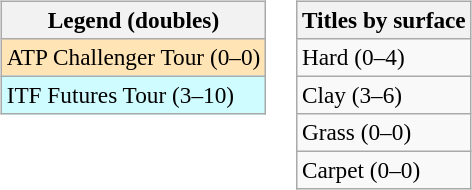<table>
<tr valign=top>
<td><br><table class=wikitable style=font-size:97%>
<tr>
<th>Legend (doubles)</th>
</tr>
<tr style="background:moccasin;">
<td>ATP Challenger Tour (0–0)</td>
</tr>
<tr style="background:#cffcff;">
<td>ITF Futures Tour (3–10)</td>
</tr>
</table>
</td>
<td><br><table class=wikitable style=font-size:97%>
<tr>
<th>Titles by surface</th>
</tr>
<tr>
<td>Hard (0–4)</td>
</tr>
<tr>
<td>Clay (3–6)</td>
</tr>
<tr>
<td>Grass (0–0)</td>
</tr>
<tr>
<td>Carpet (0–0)</td>
</tr>
</table>
</td>
</tr>
</table>
